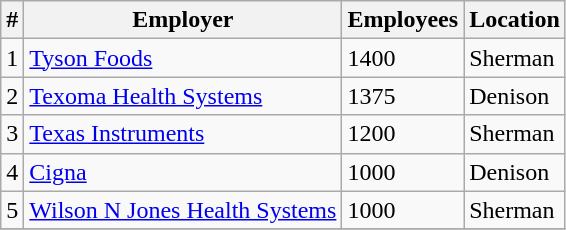<table class="wikitable">
<tr>
<th>#</th>
<th>Employer</th>
<th>Employees</th>
<th>Location</th>
</tr>
<tr>
<td>1</td>
<td><a href='#'>Tyson Foods</a></td>
<td>1400</td>
<td>Sherman</td>
</tr>
<tr>
<td>2</td>
<td><a href='#'>Texoma Health Systems</a></td>
<td>1375</td>
<td>Denison</td>
</tr>
<tr>
<td>3</td>
<td><a href='#'>Texas Instruments</a></td>
<td>1200</td>
<td>Sherman</td>
</tr>
<tr>
<td>4</td>
<td><a href='#'>Cigna</a></td>
<td>1000</td>
<td>Denison</td>
</tr>
<tr>
<td>5</td>
<td><a href='#'>Wilson N Jones Health Systems</a></td>
<td>1000</td>
<td>Sherman</td>
</tr>
<tr>
</tr>
</table>
